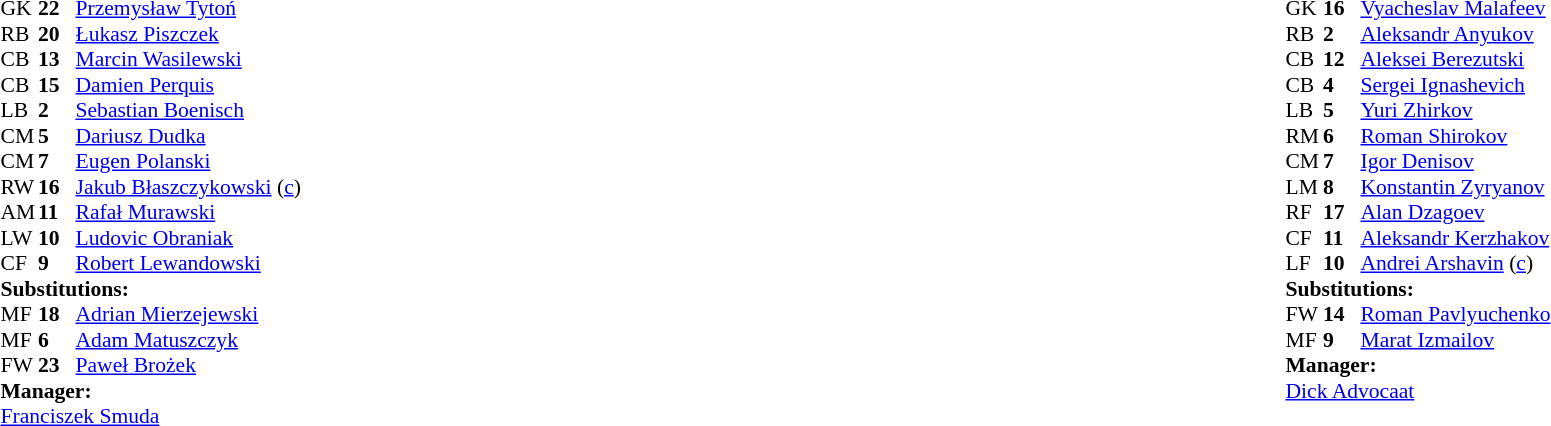<table style="width:100%;">
<tr>
<td style="vertical-align:top; width:40%;"><br><table style="font-size:90%" cellspacing="0" cellpadding="0">
<tr>
<th width="25"></th>
<th width="25"></th>
</tr>
<tr>
<td>GK</td>
<td><strong>22</strong></td>
<td><a href='#'>Przemysław Tytoń</a></td>
</tr>
<tr>
<td>RB</td>
<td><strong>20</strong></td>
<td><a href='#'>Łukasz Piszczek</a></td>
</tr>
<tr>
<td>CB</td>
<td><strong>13</strong></td>
<td><a href='#'>Marcin Wasilewski</a></td>
</tr>
<tr>
<td>CB</td>
<td><strong>15</strong></td>
<td><a href='#'>Damien Perquis</a></td>
</tr>
<tr>
<td>LB</td>
<td><strong>2</strong></td>
<td><a href='#'>Sebastian Boenisch</a></td>
</tr>
<tr>
<td>CM</td>
<td><strong>5</strong></td>
<td><a href='#'>Dariusz Dudka</a></td>
<td></td>
<td></td>
</tr>
<tr>
<td>CM</td>
<td><strong>7</strong></td>
<td><a href='#'>Eugen Polanski</a></td>
<td></td>
<td></td>
</tr>
<tr>
<td>RW</td>
<td><strong>16</strong></td>
<td><a href='#'>Jakub Błaszczykowski</a> (<a href='#'>c</a>)</td>
</tr>
<tr>
<td>AM</td>
<td><strong>11</strong></td>
<td><a href='#'>Rafał Murawski</a></td>
</tr>
<tr>
<td>LW</td>
<td><strong>10</strong></td>
<td><a href='#'>Ludovic Obraniak</a></td>
<td></td>
<td></td>
</tr>
<tr>
<td>CF</td>
<td><strong>9</strong></td>
<td><a href='#'>Robert Lewandowski</a></td>
<td></td>
</tr>
<tr>
<td colspan=3><strong>Substitutions:</strong></td>
</tr>
<tr>
<td>MF</td>
<td><strong>18</strong></td>
<td><a href='#'>Adrian Mierzejewski</a></td>
<td></td>
<td></td>
</tr>
<tr>
<td>MF</td>
<td><strong>6</strong></td>
<td><a href='#'>Adam Matuszczyk</a></td>
<td></td>
<td></td>
</tr>
<tr>
<td>FW</td>
<td><strong>23</strong></td>
<td><a href='#'>Paweł Brożek</a></td>
<td></td>
<td></td>
</tr>
<tr>
<td colspan=3><strong>Manager:</strong></td>
</tr>
<tr>
<td colspan=3><a href='#'>Franciszek Smuda</a></td>
</tr>
</table>
</td>
<td valign="top"></td>
<td style="vertical-align:top; width:50%;"><br><table style="font-size:90%; margin:auto;" cellspacing="0" cellpadding="0">
<tr>
<th width=25></th>
<th width=25></th>
</tr>
<tr>
<td>GK</td>
<td><strong>16</strong></td>
<td><a href='#'>Vyacheslav Malafeev</a></td>
</tr>
<tr>
<td>RB</td>
<td><strong>2</strong></td>
<td><a href='#'>Aleksandr Anyukov</a></td>
</tr>
<tr>
<td>CB</td>
<td><strong>12</strong></td>
<td><a href='#'>Aleksei Berezutski</a></td>
</tr>
<tr>
<td>CB</td>
<td><strong>4</strong></td>
<td><a href='#'>Sergei Ignashevich</a></td>
</tr>
<tr>
<td>LB</td>
<td><strong>5</strong></td>
<td><a href='#'>Yuri Zhirkov</a></td>
</tr>
<tr>
<td>RM</td>
<td><strong>6</strong></td>
<td><a href='#'>Roman Shirokov</a></td>
</tr>
<tr>
<td>CM</td>
<td><strong>7</strong></td>
<td><a href='#'>Igor Denisov</a></td>
<td></td>
</tr>
<tr>
<td>LM</td>
<td><strong>8</strong></td>
<td><a href='#'>Konstantin Zyryanov</a></td>
</tr>
<tr>
<td>RF</td>
<td><strong>17</strong></td>
<td><a href='#'>Alan Dzagoev</a></td>
<td></td>
<td></td>
</tr>
<tr>
<td>CF</td>
<td><strong>11</strong></td>
<td><a href='#'>Aleksandr Kerzhakov</a></td>
<td></td>
<td></td>
</tr>
<tr>
<td>LF</td>
<td><strong>10</strong></td>
<td><a href='#'>Andrei Arshavin</a> (<a href='#'>c</a>)</td>
</tr>
<tr>
<td colspan=3><strong>Substitutions:</strong></td>
</tr>
<tr>
<td>FW</td>
<td><strong>14</strong></td>
<td><a href='#'>Roman Pavlyuchenko</a></td>
<td></td>
<td></td>
</tr>
<tr>
<td>MF</td>
<td><strong>9</strong></td>
<td><a href='#'>Marat Izmailov</a></td>
<td></td>
<td></td>
</tr>
<tr>
<td colspan=3><strong>Manager:</strong></td>
</tr>
<tr>
<td colspan=3> <a href='#'>Dick Advocaat</a></td>
</tr>
</table>
</td>
</tr>
</table>
